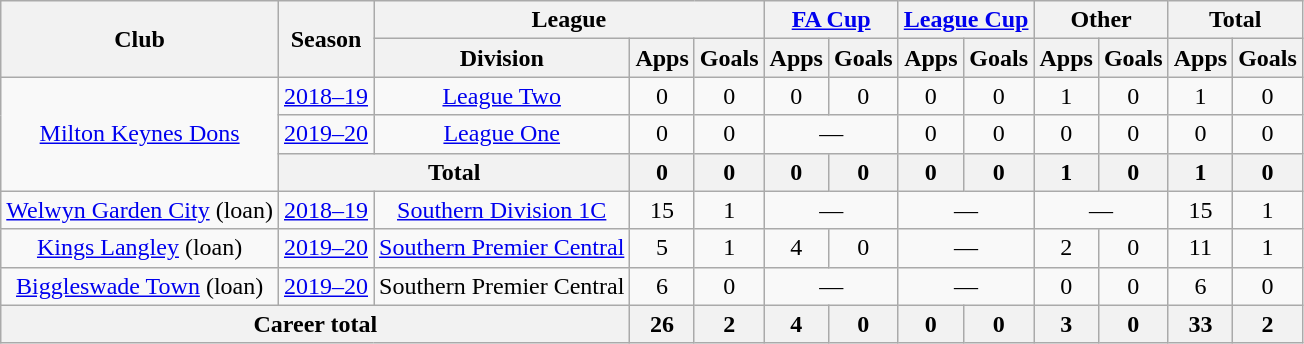<table class="wikitable" style="text-align:center">
<tr>
<th rowspan="2">Club</th>
<th rowspan="2">Season</th>
<th colspan="3">League</th>
<th colspan="2"><a href='#'>FA Cup</a></th>
<th colspan="2"><a href='#'>League Cup</a></th>
<th colspan="2">Other</th>
<th colspan="2">Total</th>
</tr>
<tr>
<th>Division</th>
<th>Apps</th>
<th>Goals</th>
<th>Apps</th>
<th>Goals</th>
<th>Apps</th>
<th>Goals</th>
<th>Apps</th>
<th>Goals</th>
<th>Apps</th>
<th>Goals</th>
</tr>
<tr>
<td rowspan="3" valign="center"><a href='#'>Milton Keynes Dons</a></td>
<td><a href='#'>2018–19</a></td>
<td><a href='#'>League Two</a></td>
<td>0</td>
<td>0</td>
<td>0</td>
<td>0</td>
<td>0</td>
<td>0</td>
<td>1</td>
<td>0</td>
<td>1</td>
<td>0</td>
</tr>
<tr>
<td><a href='#'>2019–20</a></td>
<td><a href='#'>League One</a></td>
<td>0</td>
<td>0</td>
<td colspan="2">—</td>
<td>0</td>
<td>0</td>
<td>0</td>
<td>0</td>
<td>0</td>
<td>0</td>
</tr>
<tr>
<th colspan="2">Total</th>
<th>0</th>
<th>0</th>
<th>0</th>
<th>0</th>
<th>0</th>
<th>0</th>
<th>1</th>
<th>0</th>
<th>1</th>
<th>0</th>
</tr>
<tr>
<td><a href='#'>Welwyn Garden City</a> (loan)</td>
<td><a href='#'>2018–19</a></td>
<td><a href='#'>Southern Division 1C</a></td>
<td>15</td>
<td>1</td>
<td colspan="2">—</td>
<td colspan="2">—</td>
<td colspan="2">—</td>
<td>15</td>
<td>1</td>
</tr>
<tr>
<td><a href='#'>Kings Langley</a> (loan)</td>
<td><a href='#'>2019–20</a></td>
<td><a href='#'>Southern Premier Central</a></td>
<td>5</td>
<td>1</td>
<td>4</td>
<td>0</td>
<td colspan="2">—</td>
<td>2</td>
<td>0</td>
<td>11</td>
<td>1</td>
</tr>
<tr>
<td><a href='#'>Biggleswade Town</a> (loan)</td>
<td><a href='#'>2019–20</a></td>
<td>Southern Premier Central</td>
<td>6</td>
<td>0</td>
<td colspan="2">—</td>
<td colspan="2">—</td>
<td>0</td>
<td>0</td>
<td>6</td>
<td>0</td>
</tr>
<tr>
<th colspan="3">Career total</th>
<th>26</th>
<th>2</th>
<th>4</th>
<th>0</th>
<th>0</th>
<th>0</th>
<th>3</th>
<th>0</th>
<th>33</th>
<th>2</th>
</tr>
</table>
